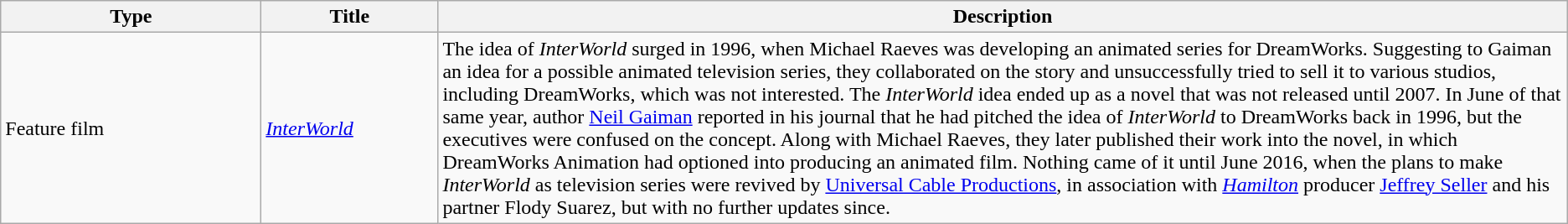<table class="wikitable">
<tr>
<th style="width:150pt;">Type</th>
<th style="width:100pt;">Title</th>
<th>Description</th>
</tr>
<tr>
<td>Feature film</td>
<td><em><a href='#'>InterWorld</a></em></td>
<td>The idea of <em>InterWorld</em> surged in 1996, when Michael Raeves was developing an animated series for DreamWorks. Suggesting to Gaiman an idea for a possible animated television series, they collaborated on the story and unsuccessfully tried to sell it to various studios, including DreamWorks, which was not interested. The <em>InterWorld</em> idea ended up as a novel that was not released until 2007. In June of that same year, author <a href='#'>Neil Gaiman</a> reported in his journal that he had pitched the idea of <em>InterWorld</em> to DreamWorks back in 1996, but the executives were confused on the concept. Along with Michael Raeves, they later published their work into the novel, in which DreamWorks Animation had optioned into producing an animated film. Nothing came of it until June 2016, when the plans to make <em>InterWorld</em> as television series were revived by <a href='#'>Universal Cable Productions</a>, in association with <em><a href='#'>Hamilton</a></em> producer <a href='#'>Jeffrey Seller</a> and his partner Flody Suarez, but with no further updates since.</td>
</tr>
</table>
